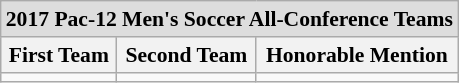<table class="wikitable" style="white-space:nowrap; font-size:90%;">
<tr>
<td colspan="7" style="text-align:center; background:#ddd;"><strong>2017 Pac-12 Men's Soccer All-Conference Teams</strong></td>
</tr>
<tr>
<th>First Team</th>
<th>Second Team</th>
<th>Honorable Mention</th>
</tr>
<tr>
<td valign=top></td>
<td valign=top></td>
<td valign=top></td>
</tr>
</table>
